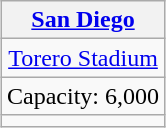<table class="wikitable" style="text-align:center; margin: 1em auto;">
<tr>
<th width="100%"><a href='#'>San Diego</a></th>
</tr>
<tr>
<td><a href='#'>Torero Stadium</a></td>
</tr>
<tr>
<td>Capacity: 6,000</td>
</tr>
<tr>
<td></td>
</tr>
</table>
